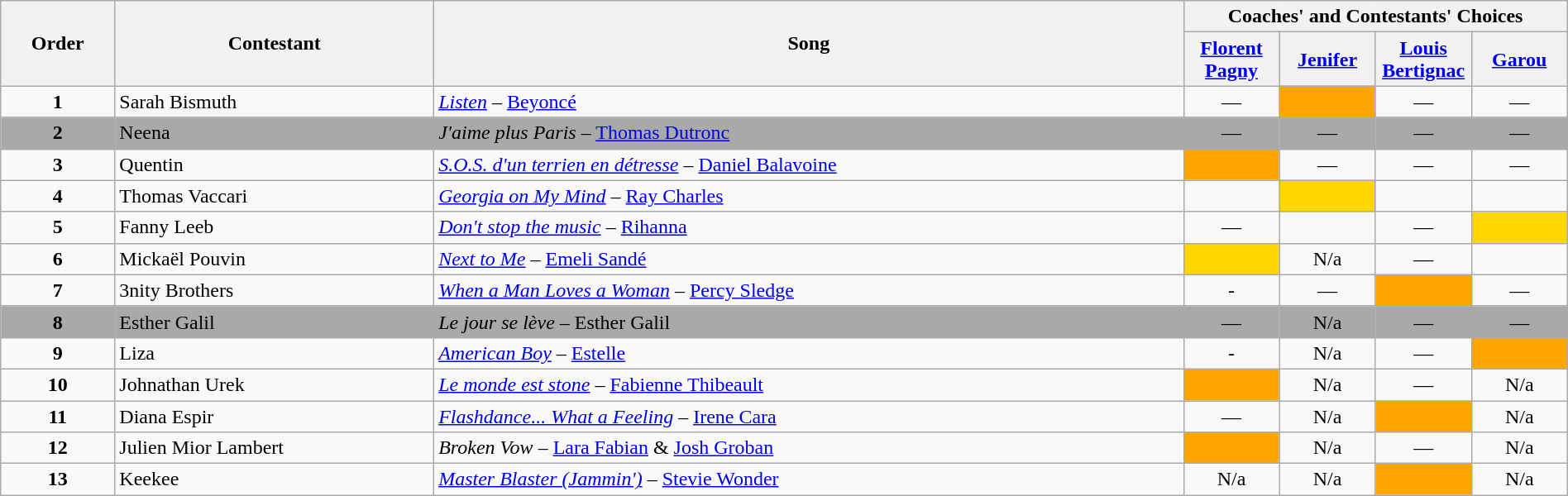<table class="wikitable" style="width:100%;">
<tr>
<th rowspan=2>Order</th>
<th rowspan=2>Contestant</th>
<th rowspan=2>Song</th>
<th colspan=4>Coaches' and Contestants' Choices</th>
</tr>
<tr>
<th width="70"><a href='#'>Florent Pagny</a></th>
<th width="70"><a href='#'>Jenifer</a></th>
<th width="70"><a href='#'>Louis Bertignac</a></th>
<th width="70"><a href='#'>Garou</a></th>
</tr>
<tr>
<td align="center"><strong>1</strong></td>
<td>Sarah Bismuth</td>
<td><em><a href='#'>Listen</a></em> – <a href='#'>Beyoncé</a></td>
<td align="center">—</td>
<td style="background:orange;text-align:center;"></td>
<td align="center">—</td>
<td align="center">—</td>
</tr>
<tr>
<td style="background:darkgrey;text-align:center;"><strong>2</strong></td>
<td style="background:darkgrey;text-align:left;">Neena</td>
<td style="background:darkgrey;text-align:left;"><em>J'aime plus Paris</em> – <a href='#'>Thomas Dutronc</a></td>
<td style="background:darkgrey;text-align:center;">—</td>
<td style="background:darkgrey;text-align:center;">—</td>
<td style="background:darkgrey;text-align:center;">—</td>
<td style="background:darkgrey;text-align:center;">—</td>
</tr>
<tr>
<td align="center"><strong>3</strong></td>
<td>Quentin</td>
<td><em><a href='#'>S.O.S. d'un terrien en détresse</a></em> – <a href='#'>Daniel Balavoine</a></td>
<td style="background:orange;text-align:center;"></td>
<td align="center">—</td>
<td align="center">—</td>
<td align="center">—</td>
</tr>
<tr>
<td align="center"><strong>4</strong></td>
<td>Thomas Vaccari</td>
<td><em><a href='#'>Georgia on My Mind</a></em> – <a href='#'>Ray Charles</a></td>
<td style="text-align:center;"></td>
<td style="background:gold;text-align:center;"></td>
<td style="text-align:center;"></td>
<td style="text-align:center;"></td>
</tr>
<tr>
<td align="center"><strong>5</strong></td>
<td>Fanny Leeb</td>
<td><em><a href='#'>Don't stop the music</a></em> – <a href='#'>Rihanna</a></td>
<td align="center">—</td>
<td style="text-align:center;"></td>
<td align="center">—</td>
<td style="background:gold;text-align:center;"></td>
</tr>
<tr>
<td align="center"><strong>6</strong></td>
<td>Mickaël Pouvin</td>
<td><em><a href='#'>Next to Me</a></em> – <a href='#'>Emeli Sandé</a></td>
<td style="background:gold;text-align:center;"></td>
<td align="center">N/a</td>
<td align="center">—</td>
<td style="text-align:center;"></td>
</tr>
<tr>
<td align="center"><strong>7</strong></td>
<td>3nity Brothers</td>
<td><em><a href='#'>When a Man Loves a Woman</a></em> – <a href='#'>Percy Sledge</a></td>
<td align="center">-</td>
<td align="center">—</td>
<td style="background:orange;text-align:center;"></td>
<td align="center">—</td>
</tr>
<tr>
<td style="background:darkgrey;text-align:center;"><strong>8</strong></td>
<td style="background:darkgrey;text-align:left;">Esther Galil</td>
<td style="background:darkgrey;text-align:left;"><em>Le jour se lève</em> – Esther Galil</td>
<td style="background:darkgrey;text-align:center;">—</td>
<td style="background:darkgrey;text-align:center;">N/a</td>
<td style="background:darkgrey;text-align:center;">—</td>
<td style="background:darkgrey;text-align:center;">—</td>
</tr>
<tr>
<td align="center"><strong>9</strong></td>
<td>Liza</td>
<td><em><a href='#'>American Boy</a></em> – <a href='#'>Estelle</a></td>
<td align="center">-</td>
<td align="center">N/a</td>
<td align="center">—</td>
<td style="background:orange;text-align:center;"></td>
</tr>
<tr>
<td align="center"><strong>10</strong></td>
<td>Johnathan Urek</td>
<td><em><a href='#'>Le monde est stone</a></em> – <a href='#'>Fabienne Thibeault</a></td>
<td style="background:orange;text-align:center;"></td>
<td align="center">N/a</td>
<td align="center">—</td>
<td align="center">N/a</td>
</tr>
<tr>
<td align="center"><strong>11</strong></td>
<td>Diana Espir</td>
<td><em><a href='#'>Flashdance... What a Feeling</a></em> – <a href='#'>Irene Cara</a></td>
<td align="center">—</td>
<td align="center">N/a</td>
<td style="background:orange;text-align:center;"></td>
<td align="center">N/a</td>
</tr>
<tr>
<td align="center"><strong>12</strong></td>
<td>Julien Mior Lambert</td>
<td><em>Broken Vow</em> – <a href='#'>Lara Fabian</a> & <a href='#'>Josh Groban</a></td>
<td style="background:orange;text-align:center;"></td>
<td align="center">N/a</td>
<td align="center">—</td>
<td align="center">N/a</td>
</tr>
<tr>
<td align="center"><strong>13</strong></td>
<td>Keekee</td>
<td><em><a href='#'>Master Blaster (Jammin')</a></em> – <a href='#'>Stevie Wonder</a></td>
<td align="center">N/a</td>
<td align="center">N/a</td>
<td style="background:orange;text-align:center;"></td>
<td align="center">N/a</td>
</tr>
</table>
